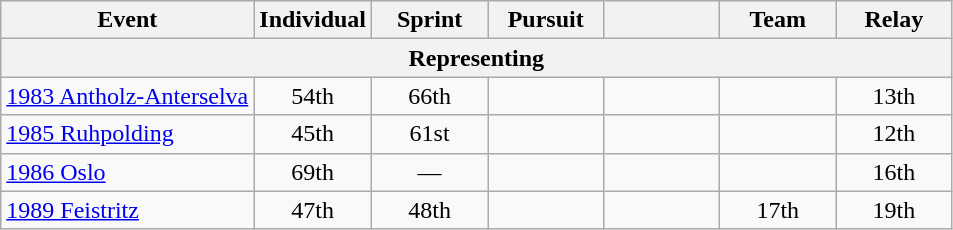<table class="wikitable" style="text-align: center;">
<tr ">
<th>Event</th>
<th style="width:70px;">Individual</th>
<th style="width:70px;">Sprint</th>
<th style="width:70px;">Pursuit</th>
<th style="width:70px;"></th>
<th style="width:70px;">Team</th>
<th style="width:70px;">Relay</th>
</tr>
<tr>
<th colspan=7>Representing </th>
</tr>
<tr>
<td align=left> <a href='#'>1983 Antholz-Anterselva</a></td>
<td>54th</td>
<td>66th</td>
<td></td>
<td></td>
<td></td>
<td>13th</td>
</tr>
<tr>
<td align=left> <a href='#'>1985 Ruhpolding</a></td>
<td>45th</td>
<td>61st</td>
<td></td>
<td></td>
<td></td>
<td>12th</td>
</tr>
<tr>
<td align=left> <a href='#'>1986 Oslo</a></td>
<td>69th</td>
<td>—</td>
<td></td>
<td></td>
<td></td>
<td>16th</td>
</tr>
<tr>
<td align=left> <a href='#'>1989 Feistritz</a></td>
<td>47th</td>
<td>48th</td>
<td></td>
<td></td>
<td>17th</td>
<td>19th</td>
</tr>
</table>
